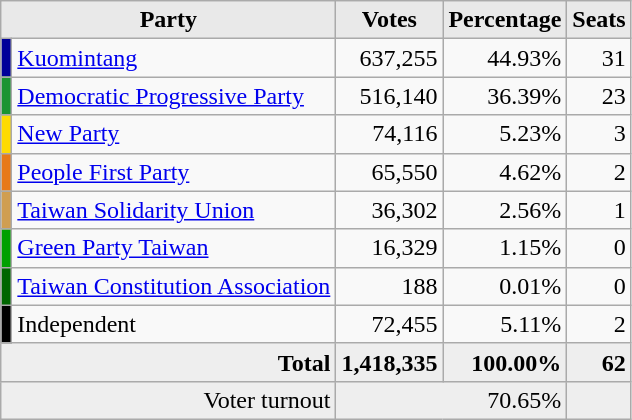<table class="wikitable">
<tr>
<th style="background-color:#E9E9E9" colspan=2 style="width: 20em">Party</th>
<th style="background-color:#E9E9E9" style="width: 7em">Votes</th>
<th style="background-color:#E9E9E9" style="width: 7em">Percentage</th>
<th style="background-color:#E9E9E9" style="width: 7em">Seats</th>
</tr>
<tr>
<td bgcolor="#000099"></td>
<td align=left><a href='#'>Kuomintang</a></td>
<td align=right>637,255</td>
<td align=right>44.93%</td>
<td align=right>31</td>
</tr>
<tr>
<td bgcolor="#1B9431"></td>
<td align=left><a href='#'>Democratic Progressive Party</a></td>
<td align=right>516,140</td>
<td align=right>36.39%</td>
<td align=right>23</td>
</tr>
<tr>
<td bgcolor="#fedb02"></td>
<td align=left><a href='#'>New Party</a></td>
<td align=right>74,116</td>
<td align=right>5.23%</td>
<td align=right>3</td>
</tr>
<tr>
<td bgcolor="#e77918"></td>
<td align=left><a href='#'>People First Party</a></td>
<td align=right>65,550</td>
<td align=right>4.62%</td>
<td align=right>2</td>
</tr>
<tr>
<td bgcolor="#d09e51"></td>
<td align=left><a href='#'>Taiwan Solidarity Union</a></td>
<td align=right>36,302</td>
<td align=right>2.56%</td>
<td align=right>1</td>
</tr>
<tr>
<td bgcolor="#00a000"></td>
<td align=left><a href='#'>Green Party Taiwan</a></td>
<td align=right>16,329</td>
<td align=right>1.15%</td>
<td align=right>0</td>
</tr>
<tr>
<td bgcolor="#006600"></td>
<td align=left><a href='#'>Taiwan Constitution Association</a></td>
<td align=right>188</td>
<td align=right>0.01%</td>
<td align=right>0</td>
</tr>
<tr>
<td bgcolor="#000000"></td>
<td align=left>Independent</td>
<td align=right>72,455</td>
<td align=right>5.11%</td>
<td align=right>2</td>
</tr>
<tr bgcolor="#EEEEEE">
<td colspan="2" align="right"><strong>Total</strong></td>
<td align=right><strong>1,418,335</strong></td>
<td align=right><strong>100.00%</strong></td>
<td align=right><strong>62</strong></td>
</tr>
<tr bgcolor="#EEEEEE">
<td colspan="2" align="right">Voter turnout</td>
<td colspan="2" align="right">70.65%</td>
<td></td>
</tr>
</table>
